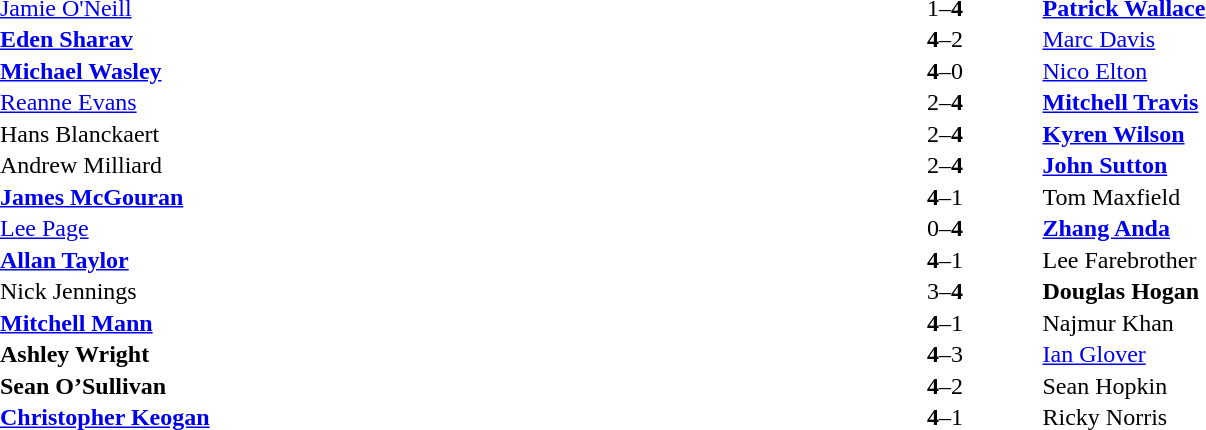<table width="100%" cellspacing="1">
<tr>
<th width=45%></th>
<th width=10%></th>
<th width=45%></th>
</tr>
<tr>
<td> <a href='#'>Jamie O'Neill</a></td>
<td align="center">1–<strong>4</strong></td>
<td> <strong><a href='#'>Patrick Wallace</a></strong></td>
</tr>
<tr>
<td> <strong><a href='#'>Eden Sharav</a></strong></td>
<td align="center"><strong>4</strong>–2</td>
<td> <a href='#'>Marc Davis</a></td>
</tr>
<tr>
<td> <strong><a href='#'>Michael Wasley</a></strong></td>
<td align="center"><strong>4</strong>–0</td>
<td> <a href='#'>Nico Elton</a></td>
</tr>
<tr>
<td> <a href='#'>Reanne Evans</a></td>
<td align="center">2–<strong>4</strong></td>
<td> <strong><a href='#'>Mitchell Travis</a></strong></td>
</tr>
<tr>
<td> Hans Blanckaert</td>
<td align="center">2–<strong>4</strong></td>
<td> <strong><a href='#'>Kyren Wilson</a></strong></td>
</tr>
<tr>
<td> Andrew Milliard</td>
<td align="center">2–<strong>4</strong></td>
<td> <strong><a href='#'>John Sutton</a></strong></td>
</tr>
<tr>
<td> <strong><a href='#'>James McGouran</a></strong></td>
<td align="center"><strong>4</strong>–1</td>
<td> Tom Maxfield</td>
</tr>
<tr>
<td> <a href='#'>Lee Page</a></td>
<td align="center">0–<strong>4</strong></td>
<td> <strong><a href='#'>Zhang Anda</a></strong></td>
</tr>
<tr>
<td> <strong><a href='#'>Allan Taylor</a></strong></td>
<td align="center"><strong>4</strong>–1</td>
<td> Lee Farebrother</td>
</tr>
<tr>
<td> Nick Jennings</td>
<td align="center">3–<strong>4</strong></td>
<td> <strong>Douglas Hogan</strong></td>
</tr>
<tr>
<td> <strong><a href='#'>Mitchell Mann</a></strong></td>
<td align="center"><strong>4</strong>–1</td>
<td> Najmur Khan</td>
</tr>
<tr>
<td> <strong>Ashley Wright</strong></td>
<td align="center"><strong>4</strong>–3</td>
<td> <a href='#'>Ian Glover</a></td>
</tr>
<tr>
<td> <strong>Sean O’Sullivan</strong></td>
<td align="center"><strong>4</strong>–2</td>
<td> Sean Hopkin</td>
</tr>
<tr>
<td> <strong><a href='#'>Christopher Keogan</a></strong></td>
<td align="center"><strong>4</strong>–1</td>
<td> Ricky Norris</td>
</tr>
</table>
